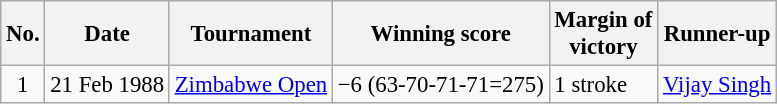<table class="wikitable" style="font-size:95%;">
<tr>
<th>No.</th>
<th>Date</th>
<th>Tournament</th>
<th>Winning score</th>
<th>Margin of<br>victory</th>
<th>Runner-up</th>
</tr>
<tr>
<td align=center>1</td>
<td align=right>21 Feb 1988</td>
<td><a href='#'>Zimbabwe Open</a></td>
<td>−6 (63-70-71-71=275)</td>
<td>1 stroke</td>
<td> <a href='#'>Vijay Singh</a></td>
</tr>
</table>
